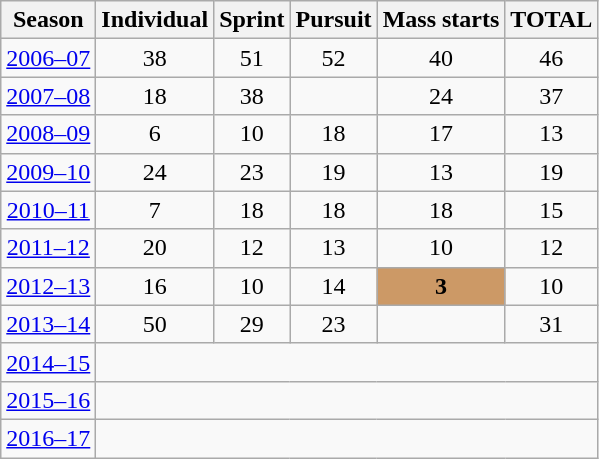<table class="wikitable sortable" style="text-align: center;">
<tr>
<th>Season</th>
<th>Individual</th>
<th>Sprint</th>
<th>Pursuit</th>
<th>Mass starts</th>
<th>TOTAL</th>
</tr>
<tr>
<td><a href='#'>2006–07</a></td>
<td>38</td>
<td>51</td>
<td>52</td>
<td>40</td>
<td>46</td>
</tr>
<tr>
<td><a href='#'>2007–08</a></td>
<td>18</td>
<td>38</td>
<td></td>
<td>24</td>
<td>37</td>
</tr>
<tr>
<td><a href='#'>2008–09</a></td>
<td>6</td>
<td>10</td>
<td>18</td>
<td>17</td>
<td>13</td>
</tr>
<tr>
<td><a href='#'>2009–10</a></td>
<td>24</td>
<td>23</td>
<td>19</td>
<td>13</td>
<td>19</td>
</tr>
<tr>
<td><a href='#'>2010–11</a></td>
<td>7</td>
<td>18</td>
<td>18</td>
<td>18</td>
<td>15</td>
</tr>
<tr>
<td><a href='#'>2011–12</a></td>
<td>20</td>
<td>12</td>
<td>13</td>
<td>10</td>
<td>12</td>
</tr>
<tr>
<td><a href='#'>2012–13</a></td>
<td>16</td>
<td>10</td>
<td>14</td>
<td bgcolor="cc9966"><strong>3</strong></td>
<td>10</td>
</tr>
<tr>
<td><a href='#'>2013–14</a></td>
<td>50</td>
<td>29</td>
<td>23</td>
<td></td>
<td>31</td>
</tr>
<tr>
<td><a href='#'>2014–15</a></td>
<td colspan="5"></td>
</tr>
<tr>
<td><a href='#'>2015–16</a></td>
<td colspan="5"></td>
</tr>
<tr>
<td><a href='#'>2016–17</a></td>
<td colspan="5"></td>
</tr>
</table>
